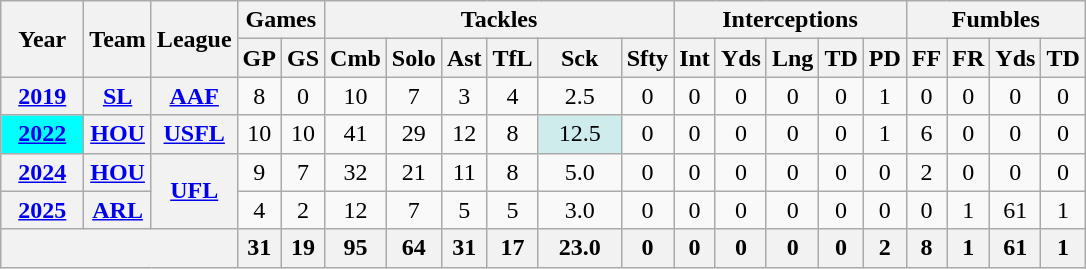<table class= "wikitable" style="text-align: center;">
<tr>
<th rowspan="2">Year</th>
<th rowspan="2">Team</th>
<th rowspan="2">League</th>
<th colspan="2">Games</th>
<th colspan="6">Tackles</th>
<th colspan="5">Interceptions</th>
<th colspan="4">Fumbles</th>
</tr>
<tr>
<th>GP</th>
<th>GS</th>
<th>Cmb</th>
<th>Solo</th>
<th>Ast</th>
<th>TfL</th>
<th>Sck</th>
<th>Sfty</th>
<th>Int</th>
<th>Yds</th>
<th>Lng</th>
<th>TD</th>
<th>PD</th>
<th>FF</th>
<th>FR</th>
<th>Yds</th>
<th>TD</th>
</tr>
<tr>
<th><a href='#'>2019</a></th>
<th><a href='#'>SL</a></th>
<th><a href='#'>AAF</a></th>
<td>8</td>
<td>0</td>
<td>10</td>
<td>7</td>
<td>3</td>
<td>4</td>
<td>2.5</td>
<td>0</td>
<td>0</td>
<td>0</td>
<td>0</td>
<td>0</td>
<td>1</td>
<td>0</td>
<td>0</td>
<td>0</td>
<td>0</td>
</tr>
<tr>
<th style="background:#00ffff; width:3em;"><a href='#'>2022</a></th>
<th><a href='#'>HOU</a></th>
<th><a href='#'>USFL</a></th>
<td>10</td>
<td>10</td>
<td>41</td>
<td>29</td>
<td>12</td>
<td>8</td>
<td style="background:#cfecec; width:3em;">12.5</td>
<td>0</td>
<td>0</td>
<td>0</td>
<td>0</td>
<td>0</td>
<td>1</td>
<td>6</td>
<td>0</td>
<td>0</td>
<td>0</td>
</tr>
<tr>
<th><a href='#'>2024</a></th>
<th><a href='#'>HOU</a></th>
<th rowspan="2"><a href='#'>UFL</a></th>
<td>9</td>
<td>7</td>
<td>32</td>
<td>21</td>
<td>11</td>
<td>8</td>
<td>5.0</td>
<td>0</td>
<td>0</td>
<td>0</td>
<td>0</td>
<td>0</td>
<td>0</td>
<td>2</td>
<td>0</td>
<td>0</td>
<td>0</td>
</tr>
<tr>
<th><a href='#'>2025</a></th>
<th><a href='#'>ARL</a></th>
<td>4</td>
<td>2</td>
<td>12</td>
<td>7</td>
<td>5</td>
<td>5</td>
<td>3.0</td>
<td>0</td>
<td>0</td>
<td>0</td>
<td>0</td>
<td>0</td>
<td>0</td>
<td>0</td>
<td>1</td>
<td>61</td>
<td>1</td>
</tr>
<tr>
<th colspan="3"></th>
<th>31</th>
<th>19</th>
<th>95</th>
<th>64</th>
<th>31</th>
<th>17</th>
<th>23.0</th>
<th>0</th>
<th>0</th>
<th>0</th>
<th>0</th>
<th>0</th>
<th>2</th>
<th>8</th>
<th>1</th>
<th>61</th>
<th>1</th>
</tr>
</table>
